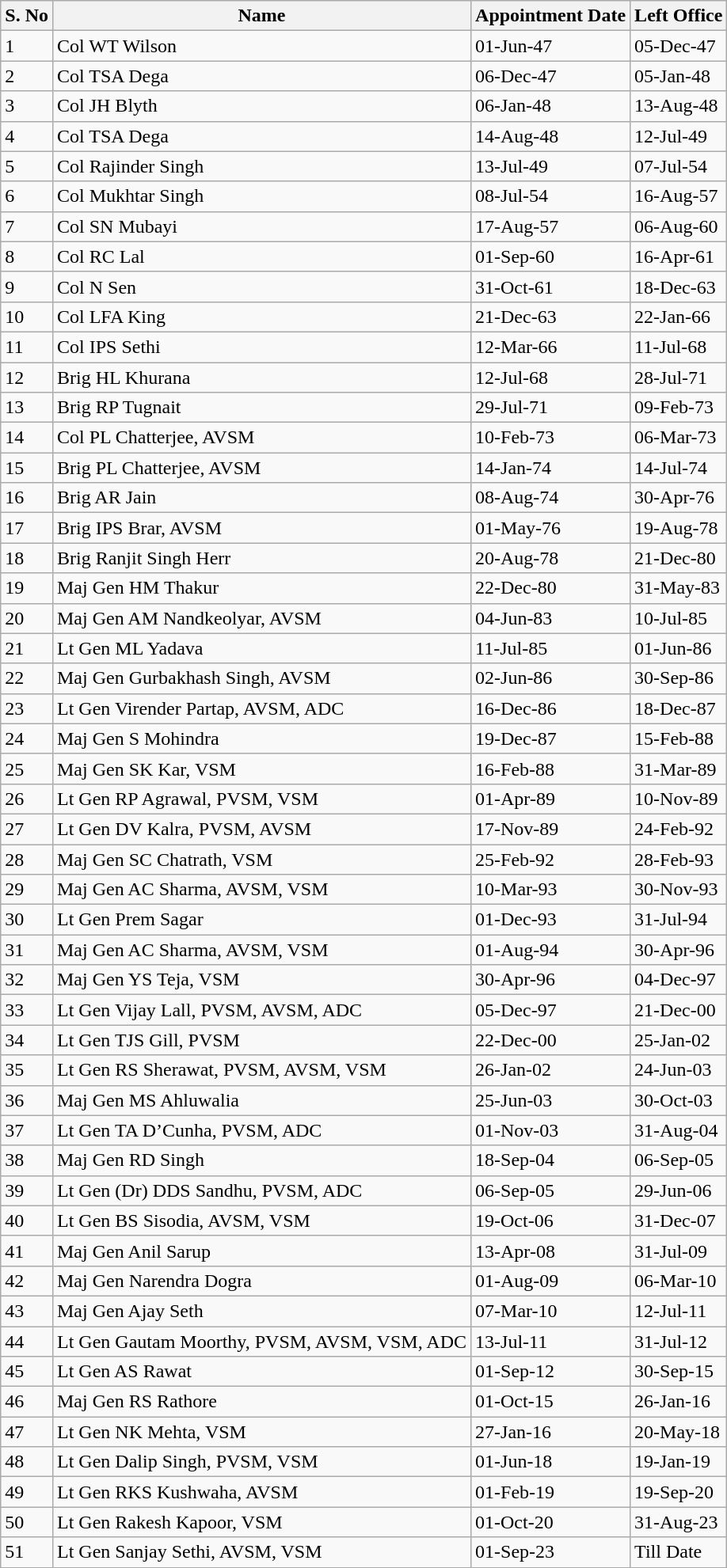<table class="wikitable">
<tr>
<th>S. No</th>
<th>Name</th>
<th>Appointment Date</th>
<th>Left Office</th>
</tr>
<tr>
<td>1</td>
<td>Col WT Wilson</td>
<td>01-Jun-47</td>
<td>05-Dec-47</td>
</tr>
<tr>
<td>2</td>
<td>Col TSA Dega</td>
<td>06-Dec-47</td>
<td>05-Jan-48</td>
</tr>
<tr>
<td>3</td>
<td>Col JH Blyth</td>
<td>06-Jan-48</td>
<td>13-Aug-48</td>
</tr>
<tr>
<td>4</td>
<td>Col TSA Dega</td>
<td>14-Aug-48</td>
<td>12-Jul-49</td>
</tr>
<tr>
<td>5</td>
<td>Col Rajinder Singh</td>
<td>13-Jul-49</td>
<td>07-Jul-54</td>
</tr>
<tr>
<td>6</td>
<td>Col Mukhtar Singh</td>
<td>08-Jul-54</td>
<td>16-Aug-57</td>
</tr>
<tr>
<td>7</td>
<td>Col SN Mubayi</td>
<td>17-Aug-57</td>
<td>06-Aug-60</td>
</tr>
<tr>
<td>8</td>
<td>Col RC Lal</td>
<td>01-Sep-60</td>
<td>16-Apr-61</td>
</tr>
<tr>
<td>9</td>
<td>Col N Sen</td>
<td>31-Oct-61</td>
<td>18-Dec-63</td>
</tr>
<tr>
<td>10</td>
<td>Col LFA King</td>
<td>21-Dec-63</td>
<td>22-Jan-66</td>
</tr>
<tr>
<td>11</td>
<td>Col IPS Sethi</td>
<td>12-Mar-66</td>
<td>11-Jul-68</td>
</tr>
<tr>
<td>12</td>
<td>Brig HL Khurana</td>
<td>12-Jul-68</td>
<td>28-Jul-71</td>
</tr>
<tr>
<td>13</td>
<td>Brig RP Tugnait</td>
<td>29-Jul-71</td>
<td>09-Feb-73</td>
</tr>
<tr>
<td>14</td>
<td>Col PL Chatterjee, AVSM</td>
<td>10-Feb-73</td>
<td>06-Mar-73</td>
</tr>
<tr>
<td>15</td>
<td>Brig PL Chatterjee, AVSM</td>
<td>14-Jan-74</td>
<td>14-Jul-74</td>
</tr>
<tr>
<td>16</td>
<td>Brig AR Jain</td>
<td>08-Aug-74</td>
<td>30-Apr-76</td>
</tr>
<tr>
<td>17</td>
<td>Brig IPS Brar, AVSM</td>
<td>01-May-76</td>
<td>19-Aug-78</td>
</tr>
<tr>
<td>18</td>
<td>Brig Ranjit Singh Herr</td>
<td>20-Aug-78</td>
<td>21-Dec-80</td>
</tr>
<tr>
<td>19</td>
<td>Maj Gen HM Thakur</td>
<td>22-Dec-80</td>
<td>31-May-83</td>
</tr>
<tr>
<td>20</td>
<td>Maj Gen AM Nandkeolyar, AVSM</td>
<td>04-Jun-83</td>
<td>10-Jul-85</td>
</tr>
<tr>
<td>21</td>
<td>Lt Gen ML Yadava</td>
<td>11-Jul-85</td>
<td>01-Jun-86</td>
</tr>
<tr>
<td>22</td>
<td>Maj Gen Gurbakhash Singh, AVSM</td>
<td>02-Jun-86</td>
<td>30-Sep-86</td>
</tr>
<tr>
<td>23</td>
<td>Lt Gen Virender Partap, AVSM, ADC</td>
<td>16-Dec-86</td>
<td>18-Dec-87</td>
</tr>
<tr>
<td>24</td>
<td>Maj Gen S Mohindra</td>
<td>19-Dec-87</td>
<td>15-Feb-88</td>
</tr>
<tr>
<td>25</td>
<td>Maj Gen SK Kar, VSM</td>
<td>16-Feb-88</td>
<td>31-Mar-89</td>
</tr>
<tr>
<td>26</td>
<td>Lt Gen RP Agrawal, PVSM, VSM</td>
<td>01-Apr-89</td>
<td>10-Nov-89</td>
</tr>
<tr>
<td>27</td>
<td>Lt Gen DV Kalra, PVSM, AVSM</td>
<td>17-Nov-89</td>
<td>24-Feb-92</td>
</tr>
<tr>
<td>28</td>
<td>Maj Gen SC Chatrath, VSM</td>
<td>25-Feb-92</td>
<td>28-Feb-93</td>
</tr>
<tr>
<td>29</td>
<td>Maj Gen AC Sharma, AVSM, VSM</td>
<td>10-Mar-93</td>
<td>30-Nov-93</td>
</tr>
<tr>
<td>30</td>
<td>Lt Gen Prem Sagar</td>
<td>01-Dec-93</td>
<td>31-Jul-94</td>
</tr>
<tr>
<td>31</td>
<td>Maj Gen AC Sharma, AVSM, VSM</td>
<td>01-Aug-94</td>
<td>30-Apr-96</td>
</tr>
<tr>
<td>32</td>
<td>Maj Gen YS Teja, VSM</td>
<td>30-Apr-96</td>
<td>04-Dec-97</td>
</tr>
<tr>
<td>33</td>
<td>Lt Gen Vijay Lall, PVSM, AVSM, ADC</td>
<td>05-Dec-97</td>
<td>21-Dec-00</td>
</tr>
<tr>
<td>34</td>
<td>Lt Gen TJS Gill, PVSM</td>
<td>22-Dec-00</td>
<td>25-Jan-02</td>
</tr>
<tr>
<td>35</td>
<td>Lt Gen RS Sherawat, PVSM, AVSM, VSM</td>
<td>26-Jan-02</td>
<td>24-Jun-03</td>
</tr>
<tr>
<td>36</td>
<td>Maj Gen MS Ahluwalia</td>
<td>25-Jun-03</td>
<td>30-Oct-03</td>
</tr>
<tr>
<td>37</td>
<td>Lt Gen TA D’Cunha, PVSM, ADC</td>
<td>01-Nov-03</td>
<td>31-Aug-04</td>
</tr>
<tr>
<td>38</td>
<td>Maj Gen RD Singh</td>
<td>18-Sep-04</td>
<td>06-Sep-05</td>
</tr>
<tr>
<td>39</td>
<td>Lt Gen (Dr) DDS Sandhu, PVSM, ADC</td>
<td>06-Sep-05</td>
<td>29-Jun-06</td>
</tr>
<tr>
<td>40</td>
<td>Lt Gen BS Sisodia, AVSM, VSM</td>
<td>19-Oct-06</td>
<td>31-Dec-07</td>
</tr>
<tr>
<td>41</td>
<td>Maj Gen Anil Sarup</td>
<td>13-Apr-08</td>
<td>31-Jul-09</td>
</tr>
<tr>
<td>42</td>
<td>Maj Gen Narendra Dogra</td>
<td>01-Aug-09</td>
<td>06-Mar-10</td>
</tr>
<tr>
<td>43</td>
<td>Maj Gen Ajay Seth</td>
<td>07-Mar-10</td>
<td>12-Jul-11</td>
</tr>
<tr>
<td>44</td>
<td>Lt Gen Gautam Moorthy, PVSM, AVSM, VSM, ADC</td>
<td>13-Jul-11</td>
<td>31-Jul-12</td>
</tr>
<tr>
<td>45</td>
<td>Lt Gen AS Rawat</td>
<td>01-Sep-12</td>
<td>30-Sep-15</td>
</tr>
<tr>
<td>46</td>
<td>Maj Gen RS Rathore</td>
<td>01-Oct-15</td>
<td>26-Jan-16</td>
</tr>
<tr>
<td>47</td>
<td>Lt Gen NK Mehta, VSM</td>
<td>27-Jan-16</td>
<td>20-May-18</td>
</tr>
<tr>
<td>48</td>
<td>Lt Gen Dalip Singh, PVSM, VSM</td>
<td>01-Jun-18</td>
<td>19-Jan-19</td>
</tr>
<tr>
<td>49</td>
<td>Lt Gen RKS Kushwaha, AVSM</td>
<td>01-Feb-19</td>
<td>19-Sep-20</td>
</tr>
<tr>
<td>50</td>
<td>Lt Gen Rakesh Kapoor, VSM</td>
<td>01-Oct-20</td>
<td>31-Aug-23</td>
</tr>
<tr>
<td>51</td>
<td>Lt Gen Sanjay Sethi, AVSM, VSM</td>
<td>01-Sep-23</td>
<td>Till Date</td>
</tr>
</table>
